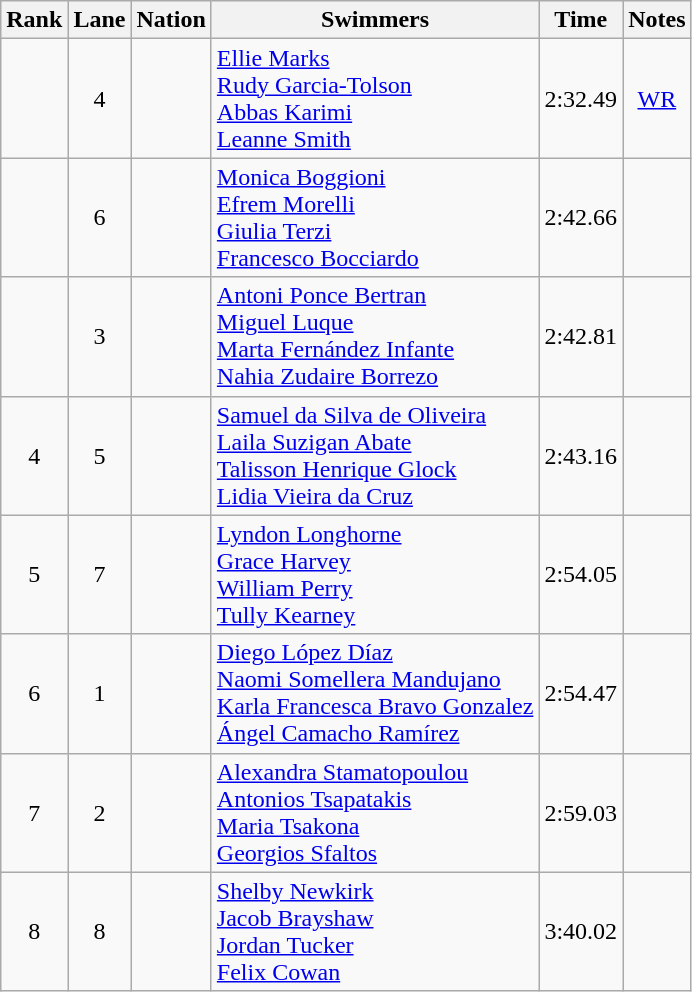<table class="wikitable sortable" style="text-align:center">
<tr>
<th>Rank</th>
<th>Lane</th>
<th>Nation</th>
<th>Swimmers</th>
<th>Time</th>
<th>Notes</th>
</tr>
<tr>
<td></td>
<td>4</td>
<td align=left></td>
<td align=left><a href='#'>Ellie Marks</a><br><a href='#'>Rudy Garcia-Tolson</a><br><a href='#'>Abbas Karimi</a><br><a href='#'>Leanne Smith</a></td>
<td>2:32.49</td>
<td><a href='#'>WR</a></td>
</tr>
<tr>
<td></td>
<td>6</td>
<td align=left></td>
<td align=left><a href='#'>Monica Boggioni</a><br><a href='#'>Efrem Morelli</a><br><a href='#'>Giulia Terzi</a><br><a href='#'>Francesco Bocciardo</a></td>
<td>2:42.66</td>
<td></td>
</tr>
<tr>
<td></td>
<td>3</td>
<td align=left></td>
<td align=left><a href='#'>Antoni Ponce Bertran</a><br><a href='#'>Miguel Luque</a><br><a href='#'>Marta Fernández Infante</a><br><a href='#'>Nahia Zudaire Borrezo</a></td>
<td>2:42.81</td>
<td></td>
</tr>
<tr>
<td>4</td>
<td>5</td>
<td align=left></td>
<td align=left><a href='#'>Samuel da Silva de Oliveira</a><br><a href='#'>Laila Suzigan Abate</a><br><a href='#'>Talisson Henrique Glock</a><br><a href='#'>Lidia Vieira da Cruz</a></td>
<td>2:43.16</td>
<td></td>
</tr>
<tr>
<td>5</td>
<td>7</td>
<td align=left></td>
<td align=left><a href='#'>Lyndon Longhorne</a><br><a href='#'>Grace Harvey</a><br><a href='#'>William Perry</a><br><a href='#'>Tully Kearney</a></td>
<td>2:54.05</td>
<td></td>
</tr>
<tr>
<td>6</td>
<td>1</td>
<td align=left></td>
<td align=left><a href='#'>Diego López Díaz</a><br><a href='#'>Naomi Somellera Mandujano</a><br><a href='#'>Karla Francesca Bravo Gonzalez</a><br><a href='#'>Ángel Camacho Ramírez</a></td>
<td>2:54.47</td>
<td></td>
</tr>
<tr>
<td>7</td>
<td>2</td>
<td align=left></td>
<td align=left><a href='#'>Alexandra Stamatopoulou</a><br><a href='#'>Antonios Tsapatakis</a><br><a href='#'>Maria Tsakona</a><br><a href='#'>Georgios Sfaltos</a></td>
<td>2:59.03</td>
<td></td>
</tr>
<tr>
<td>8</td>
<td>8</td>
<td align=left></td>
<td align=left><a href='#'>Shelby Newkirk</a><br><a href='#'>Jacob Brayshaw</a><br><a href='#'>Jordan Tucker</a><br><a href='#'>Felix Cowan</a></td>
<td>3:40.02</td>
<td></td>
</tr>
</table>
